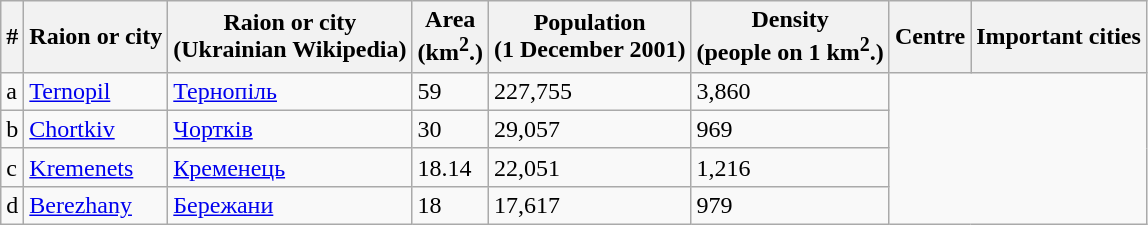<table class="wikitable">
<tr>
<th>#</th>
<th>Raion or city</th>
<th>Raion or city<br>(Ukrainian Wikipedia)</th>
<th>Area<br>(km<sup>2</sup>.)</th>
<th>Population<br>(1 December 2001)</th>
<th>Density<br>(people on 1 km<sup>2</sup>.)</th>
<th>Centre</th>
<th>Important cities</th>
</tr>
<tr>
<td>a</td>
<td><a href='#'>Ternopil</a></td>
<td><a href='#'>Тернопіль</a></td>
<td>59</td>
<td>227,755</td>
<td>3,860</td>
</tr>
<tr>
<td>b</td>
<td><a href='#'>Chortkiv</a></td>
<td><a href='#'>Чортків</a></td>
<td>30</td>
<td>29,057</td>
<td>969</td>
</tr>
<tr>
<td>c</td>
<td><a href='#'>Kremenets</a></td>
<td><a href='#'>Кременець</a></td>
<td>18.14</td>
<td>22,051</td>
<td>1,216</td>
</tr>
<tr>
<td>d</td>
<td><a href='#'>Berezhany</a></td>
<td><a href='#'>Бережани</a></td>
<td>18</td>
<td>17,617</td>
<td>979</td>
</tr>
</table>
